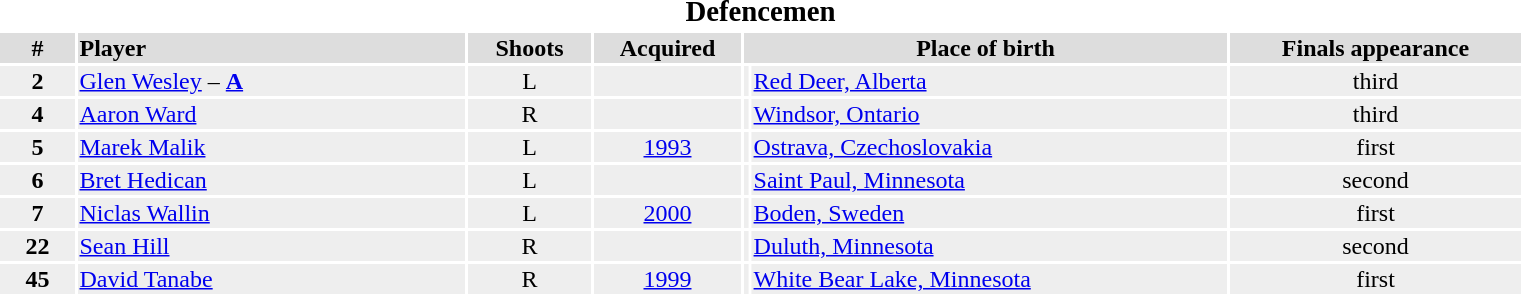<table style="text-align:center;">
<tr>
<th colspan="9"><big>Defencemen</big></th>
</tr>
<tr style="background:#dddddd;">
<th style="width:3em">#</th>
<th style="width:16em; text-align:left">Player</th>
<th style="width:5em">Shoots</th>
<th style="width:6em">Acquired</th>
<th style="width:20em" colspan="2">Place of birth</th>
<th style="width:12em">Finals appearance</th>
</tr>
<tr style="background:#eeeeee;">
<td><strong>2</strong></td>
<td align="left"><a href='#'>Glen Wesley</a> – <strong><a href='#'>A</a></strong></td>
<td>L</td>
<td></td>
<td></td>
<td align="left"><a href='#'>Red Deer, Alberta</a></td>
<td>third </td>
</tr>
<tr style="background:#eeeeee;">
<td><strong>4</strong></td>
<td align="left"><a href='#'>Aaron Ward</a></td>
<td>R</td>
<td></td>
<td></td>
<td align="left"><a href='#'>Windsor, Ontario</a></td>
<td>third </td>
</tr>
<tr style="background:#eeeeee;">
<td><strong>5</strong></td>
<td align="left"><a href='#'>Marek Malik</a></td>
<td>L</td>
<td><a href='#'>1993</a></td>
<td></td>
<td align="left"><a href='#'>Ostrava, Czechoslovakia</a></td>
<td>first</td>
</tr>
<tr style="background:#eeeeee;">
<td><strong>6</strong></td>
<td align="left"><a href='#'>Bret Hedican</a></td>
<td>L</td>
<td></td>
<td></td>
<td align="left"><a href='#'>Saint Paul, Minnesota</a></td>
<td>second </td>
</tr>
<tr style="background:#eeeeee;">
<td><strong>7</strong></td>
<td align="left"><a href='#'>Niclas Wallin</a></td>
<td>L</td>
<td><a href='#'>2000</a></td>
<td></td>
<td align="left"><a href='#'>Boden, Sweden</a></td>
<td>first</td>
</tr>
<tr style="background:#eeeeee;">
<td><strong>22</strong></td>
<td align="left"><a href='#'>Sean Hill</a></td>
<td>R</td>
<td></td>
<td></td>
<td align="left"><a href='#'>Duluth, Minnesota</a></td>
<td>second </td>
</tr>
<tr style="background:#eeeeee;">
<td><strong>45</strong></td>
<td align="left"><a href='#'>David Tanabe</a></td>
<td>R</td>
<td><a href='#'>1999</a></td>
<td></td>
<td align="left"><a href='#'>White Bear Lake, Minnesota</a></td>
<td>first </td>
</tr>
</table>
